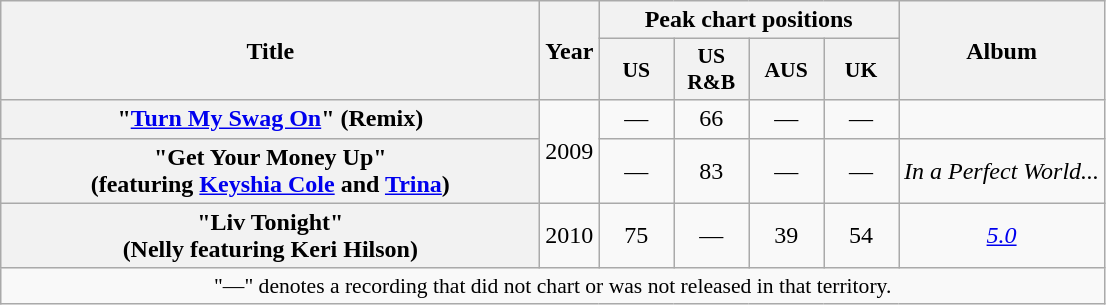<table class="wikitable plainrowheaders" style="text-align:center;" border="1">
<tr>
<th scope="col" rowspan="2" style="width:22em;">Title</th>
<th scope="col" rowspan="2">Year</th>
<th scope="col" colspan="4">Peak chart positions</th>
<th scope="col" rowspan="2">Album</th>
</tr>
<tr>
<th style="width:3em;font-size:90%">US<br></th>
<th style="width:3em;font-size:90%">US R&B<br></th>
<th style="width:3em;font-size:90%">AUS<br></th>
<th style="width:3em;font-size:90%">UK<br></th>
</tr>
<tr>
<th scope="row">"<a href='#'>Turn My Swag On</a>" (Remix)</th>
<td rowspan="2">2009</td>
<td>—</td>
<td>66</td>
<td>—</td>
<td>—</td>
<td></td>
</tr>
<tr>
<th scope="row">"Get Your Money Up" <br><span>(featuring <a href='#'>Keyshia Cole</a> and <a href='#'>Trina</a>)</span></th>
<td>—</td>
<td>83</td>
<td>—</td>
<td>—</td>
<td><em>In a Perfect World...</em></td>
</tr>
<tr>
<th scope="row">"Liv Tonight" <br><span>(Nelly featuring Keri Hilson)</span></th>
<td>2010</td>
<td>75</td>
<td>—</td>
<td>39</td>
<td>54</td>
<td><em><a href='#'>5.0</a></em></td>
</tr>
<tr>
<td colspan="15" style="font-size:90%">"—" denotes a recording that did not chart or was not released in that territory.</td>
</tr>
</table>
